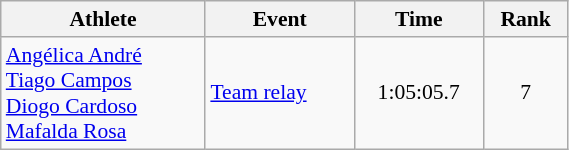<table class="wikitable" style="text-align:center; font-size:90%; width:30%;">
<tr>
<th>Athlete</th>
<th>Event</th>
<th>Time</th>
<th>Rank</th>
</tr>
<tr>
<td align="left"><a href='#'>Angélica André</a><br> <a href='#'>Tiago Campos</a><br><a href='#'>Diogo Cardoso</a><br><a href='#'>Mafalda Rosa</a></td>
<td align="left"><a href='#'>Team relay</a></td>
<td>1:05:05.7</td>
<td>7</td>
</tr>
</table>
